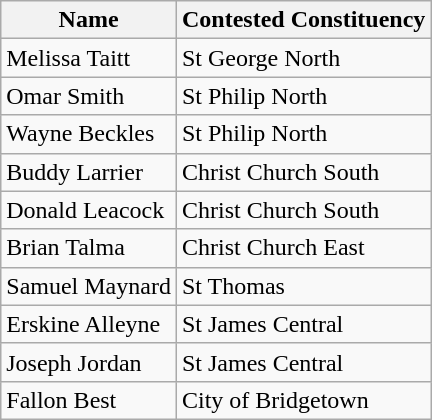<table class="wikitable sortable">
<tr>
<th>Name</th>
<th>Contested Constituency</th>
</tr>
<tr>
<td>Melissa Taitt</td>
<td>St George North</td>
</tr>
<tr>
<td>Omar Smith</td>
<td>St Philip North</td>
</tr>
<tr>
<td>Wayne Beckles</td>
<td>St Philip North</td>
</tr>
<tr>
<td>Buddy Larrier</td>
<td>Christ Church South</td>
</tr>
<tr>
<td>Donald Leacock</td>
<td>Christ Church South</td>
</tr>
<tr>
<td>Brian Talma</td>
<td>Christ Church East</td>
</tr>
<tr>
<td>Samuel Maynard</td>
<td>St Thomas</td>
</tr>
<tr>
<td>Erskine Alleyne</td>
<td>St James Central</td>
</tr>
<tr>
<td>Joseph Jordan</td>
<td>St James Central</td>
</tr>
<tr>
<td>Fallon Best</td>
<td>City of Bridgetown</td>
</tr>
</table>
